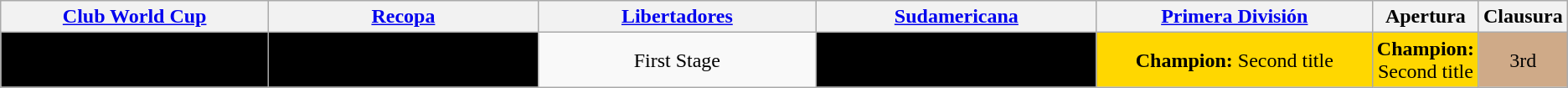<table class="wikitable">
<tr>
<th width= 20%><a href='#'>Club World Cup</a></th>
<th width= 20%><a href='#'>Recopa</a></th>
<th width= 20%><a href='#'>Libertadores</a></th>
<th width= 20%><a href='#'>Sudamericana</a></th>
<th width= 20%><a href='#'>Primera División</a></th>
<th width= 20%>Apertura</th>
<th width= 20%>Clausura</th>
</tr>
<tr align="center">
<td bgcolor = "#000000"></td>
<td bgcolor = "#000000"></td>
<td>First Stage</td>
<td bgcolor = "#000000"></td>
<td bgcolor = "#FFD700"><strong>Champion:</strong> Second title</td>
<td bgcolor = "#FFD700"><strong>Champion:</strong> Second title</td>
<td bgcolor = "#CFAA88">3rd</td>
</tr>
</table>
